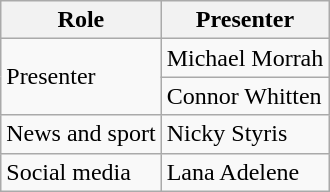<table class="wikitable">
<tr>
<th>Role</th>
<th>Presenter</th>
</tr>
<tr>
<td rowspan="2">Presenter</td>
<td>Michael Morrah</td>
</tr>
<tr>
<td>Connor Whitten</td>
</tr>
<tr>
<td>News and sport</td>
<td>Nicky Styris</td>
</tr>
<tr>
<td>Social media</td>
<td>Lana Adelene</td>
</tr>
</table>
